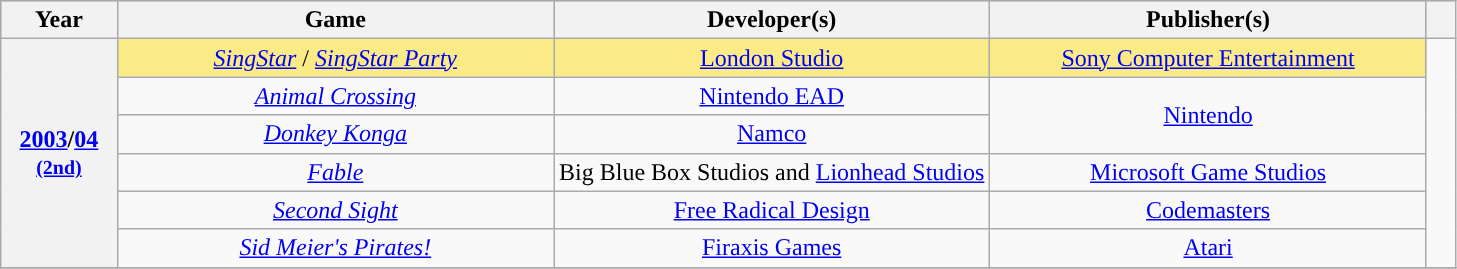<table class="wikitable" rowspan=2 style="text-align: center;">
<tr style="background:#bebebe;">
<th scope="col" style="width:8%;">Year</th>
<th scope="col" style="width:30%;">Game</th>
<th scope="col" style="width:30%;">Developer(s)</th>
<th scope="col" style="width:30%;">Publisher(s)</th>
<th scope="col" style="width:2%;" class="unsortable"></th>
</tr>
<tr>
<th scope="row" rowspan="6" style="text-align:center"><a href='#'>2003</a>/<a href='#'>04</a> <br><small><a href='#'>(2nd)</a> </small></th>
<td style="background:#FAEB86"><em><a href='#'>SingStar</a></em> / <em><a href='#'>SingStar Party</a></em></td>
<td style="background:#FAEB86"><a href='#'>London Studio</a></td>
<td style="background:#FAEB86"><a href='#'>Sony Computer Entertainment</a></td>
<td rowspan="6"></td>
</tr>
<tr>
<td><em><a href='#'>Animal Crossing</a></em></td>
<td><a href='#'>Nintendo EAD</a></td>
<td rowspan="2"><a href='#'>Nintendo</a></td>
</tr>
<tr>
<td><em><a href='#'>Donkey Konga</a></em></td>
<td><a href='#'>Namco</a></td>
</tr>
<tr>
<td><em><a href='#'>Fable</a></em></td>
<td>Big Blue Box Studios and <a href='#'>Lionhead Studios</a></td>
<td><a href='#'>Microsoft Game Studios</a></td>
</tr>
<tr>
<td><em><a href='#'>Second Sight</a></em></td>
<td><a href='#'>Free Radical Design</a></td>
<td><a href='#'>Codemasters</a></td>
</tr>
<tr>
<td><em><a href='#'>Sid Meier's Pirates!</a></em></td>
<td><a href='#'>Firaxis Games</a></td>
<td><a href='#'>Atari</a></td>
</tr>
<tr>
</tr>
</table>
